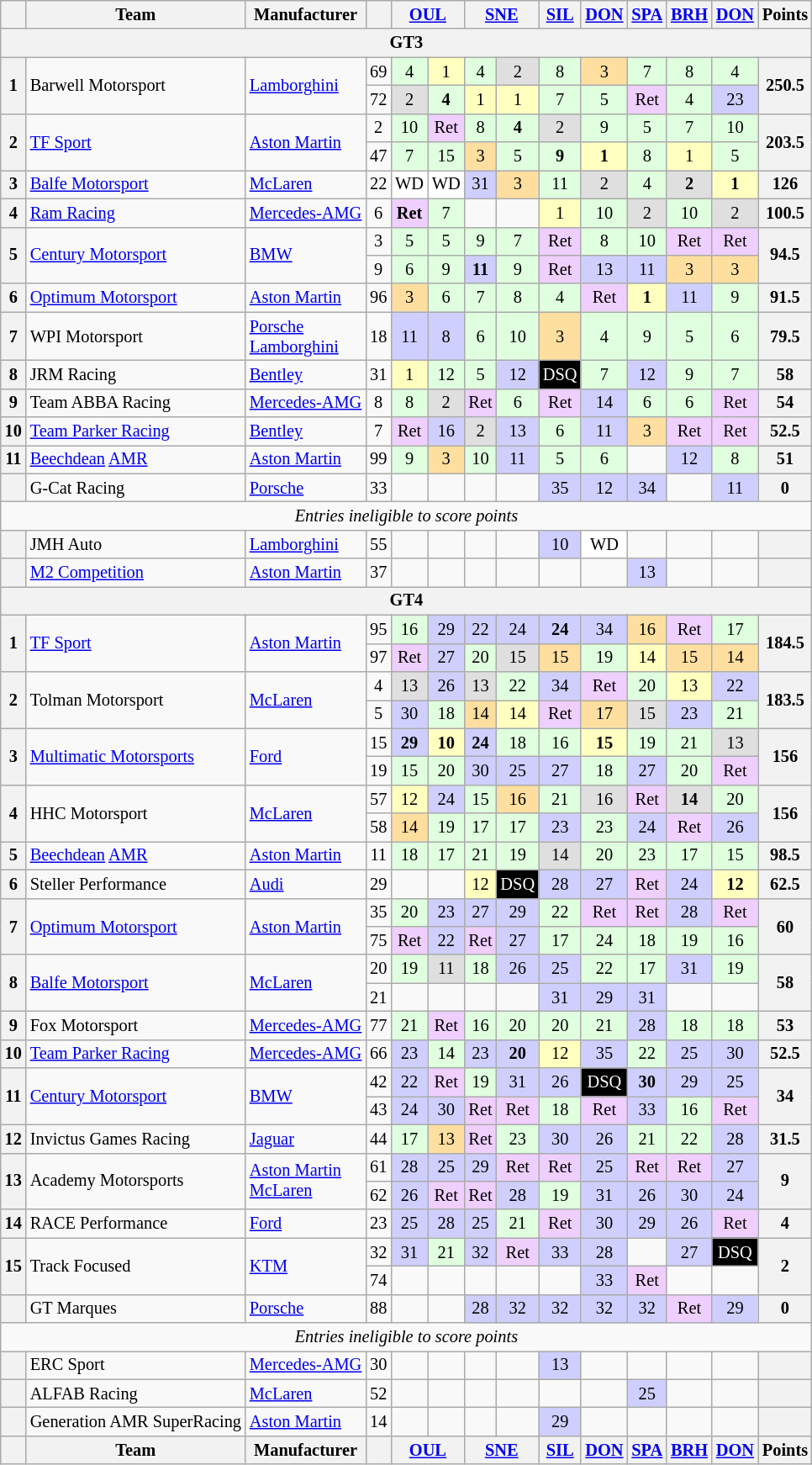<table class="wikitable" style="font-size:85%; text-align:center;">
<tr>
<th></th>
<th>Team</th>
<th>Manufacturer</th>
<th></th>
<th colspan=2><a href='#'>OUL</a></th>
<th colspan=2><a href='#'>SNE</a></th>
<th><a href='#'>SIL</a></th>
<th><a href='#'>DON</a></th>
<th><a href='#'>SPA</a></th>
<th><a href='#'>BRH</a></th>
<th><a href='#'>DON</a></th>
<th>Points</th>
</tr>
<tr>
<th colspan=14>GT3</th>
</tr>
<tr>
<th rowspan=2>1</th>
<td rowspan=2 align=left> Barwell Motorsport</td>
<td rowspan=2 align=left><a href='#'>Lamborghini</a></td>
<td>69</td>
<td style="background:#dfffdf;">4</td>
<td style="background:#ffffbf;">1</td>
<td style="background:#dfffdf;">4</td>
<td style="background:#dfdfdf;">2</td>
<td style="background:#dfffdf;">8</td>
<td style="background:#ffdf9f;">3</td>
<td style="background:#dfffdf;">7</td>
<td style="background:#dfffdf;">8</td>
<td style="background:#dfffdf;">4</td>
<th rowspan=2>250.5</th>
</tr>
<tr>
<td>72</td>
<td style="background:#dfdfdf;">2</td>
<td style="background:#dfffdf;"><strong>4</strong></td>
<td style="background:#ffffbf;">1</td>
<td style="background:#ffffbf;">1</td>
<td style="background:#dfffdf;">7</td>
<td style="background:#dfffdf;">5</td>
<td style="background:#efcfff;">Ret</td>
<td style="background:#dfffdf;">4</td>
<td style="background:#cfcfff;">23</td>
</tr>
<tr>
<th rowspan=2>2</th>
<td rowspan=2 align=left> <a href='#'>TF Sport</a></td>
<td rowspan=2 align=left><a href='#'>Aston Martin</a></td>
<td>2</td>
<td style="background:#dfffdf;">10</td>
<td style="background:#efcfff;">Ret</td>
<td style="background:#dfffdf;">8</td>
<td style="background:#dfffdf;"><strong>4</strong></td>
<td style="background:#dfdfdf;">2</td>
<td style="background:#dfffdf;">9</td>
<td style="background:#dfffdf;">5</td>
<td style="background:#dfffdf;">7</td>
<td style="background:#dfffdf;">10</td>
<th rowspan=2>203.5</th>
</tr>
<tr>
<td>47</td>
<td style="background:#dfffdf;">7</td>
<td style="background:#dfffdf;">15</td>
<td style="background:#ffdf9f;">3</td>
<td style="background:#dfffdf;">5</td>
<td style="background:#dfffdf;"><strong>9</strong></td>
<td style="background:#ffffbf;"><strong>1</strong></td>
<td style="background:#dfffdf;">8</td>
<td style="background:#ffffbf;">1</td>
<td style="background:#dfffdf;">5</td>
</tr>
<tr>
<th>3</th>
<td align=left> <a href='#'>Balfe Motorsport</a></td>
<td align=left><a href='#'>McLaren</a></td>
<td>22</td>
<td style="background:#ffffff;">WD</td>
<td style="background:#ffffff;">WD</td>
<td style="background:#cfcfff;">31</td>
<td style="background:#ffdf9f;">3</td>
<td style="background:#dfffdf;">11</td>
<td style="background:#dfdfdf;">2</td>
<td style="background:#dfffdf;">4</td>
<td style="background:#dfdfdf;"><strong>2</strong></td>
<td style="background:#ffffbf;"><strong>1</strong></td>
<th>126</th>
</tr>
<tr>
<th>4</th>
<td align=left> <a href='#'>Ram Racing</a></td>
<td align=left><a href='#'>Mercedes-AMG</a></td>
<td>6</td>
<td style="background:#efcfff;"><strong>Ret</strong></td>
<td style="background:#dfffdf;">7</td>
<td></td>
<td></td>
<td style="background:#ffffbf;">1</td>
<td style="background:#dfffdf;">10</td>
<td style="background:#dfdfdf;">2</td>
<td style="background:#dfffdf;">10</td>
<td style="background:#dfdfdf;">2</td>
<th>100.5</th>
</tr>
<tr>
<th rowspan=2>5</th>
<td rowspan=2 align=left> <a href='#'>Century Motorsport</a></td>
<td rowspan=2 align=left><a href='#'>BMW</a></td>
<td>3</td>
<td style="background:#dfffdf;">5</td>
<td style="background:#dfffdf;">5</td>
<td style="background:#dfffdf;">9</td>
<td style="background:#dfffdf;">7</td>
<td style="background:#efcfff;">Ret</td>
<td style="background:#dfffdf;">8</td>
<td style="background:#dfffdf;">10</td>
<td style="background:#efcfff;">Ret</td>
<td style="background:#efcfff;">Ret</td>
<th rowspan=2>94.5</th>
</tr>
<tr>
<td>9</td>
<td style="background:#dfffdf;">6</td>
<td style="background:#dfffdf;">9</td>
<td style="background:#cfcfff;"><strong>11</strong></td>
<td style="background:#dfffdf;">9</td>
<td style="background:#efcfff;">Ret</td>
<td style="background:#cfcfff;">13</td>
<td style="background:#cfcfff;">11</td>
<td style="background:#ffdf9f;">3</td>
<td style="background:#ffdf9f;">3</td>
</tr>
<tr>
<th>6</th>
<td align=left> <a href='#'>Optimum Motorsport</a></td>
<td align=left><a href='#'>Aston Martin</a></td>
<td>96</td>
<td style="background:#ffdf9f;">3</td>
<td style="background:#dfffdf;">6</td>
<td style="background:#dfffdf;">7</td>
<td style="background:#dfffdf;">8</td>
<td style="background:#dfffdf;">4</td>
<td style="background:#efcfff;">Ret</td>
<td style="background:#ffffbf;"><strong>1</strong></td>
<td style="background:#cfcfff;">11</td>
<td style="background:#dfffdf;">9</td>
<th>91.5</th>
</tr>
<tr>
<th>7</th>
<td align=left> WPI Motorsport</td>
<td align=left><a href='#'>Porsche</a><br><a href='#'>Lamborghini</a></td>
<td>18</td>
<td style="background:#cfcfff;">11</td>
<td style="background:#cfcfff;">8</td>
<td style="background:#dfffdf;">6</td>
<td style="background:#dfffdf;">10</td>
<td style="background:#ffdf9f;">3</td>
<td style="background:#dfffdf;">4</td>
<td style="background:#dfffdf;">9</td>
<td style="background:#dfffdf;">5</td>
<td style="background:#dfffdf;">6</td>
<th>79.5</th>
</tr>
<tr>
<th>8</th>
<td align=left> JRM Racing</td>
<td align=left><a href='#'>Bentley</a></td>
<td>31</td>
<td style="background:#ffffbf;">1</td>
<td style="background:#dfffdf;">12</td>
<td style="background:#dfffdf;">5</td>
<td style="background:#cfcfff;">12</td>
<td style="background:#000000; color:#ffffff;">DSQ</td>
<td style="background:#dfffdf;">7</td>
<td style="background:#cfcfff;">12</td>
<td style="background:#dfffdf;">9</td>
<td style="background:#dfffdf;">7</td>
<th>58</th>
</tr>
<tr>
<th>9</th>
<td align=left> Team ABBA Racing</td>
<td align=left><a href='#'>Mercedes-AMG</a></td>
<td>8</td>
<td style="background:#dfffdf;">8</td>
<td style="background:#dfdfdf;">2</td>
<td style="background:#efcfff;">Ret</td>
<td style="background:#dfffdf;">6</td>
<td style="background:#efcfff;">Ret</td>
<td style="background:#cfcfff;">14</td>
<td style="background:#dfffdf;">6</td>
<td style="background:#dfffdf;">6</td>
<td style="background:#efcfff;">Ret</td>
<th>54</th>
</tr>
<tr>
<th>10</th>
<td align=left> <a href='#'>Team Parker Racing</a></td>
<td align=left><a href='#'>Bentley</a></td>
<td>7</td>
<td style="background:#efcfff;">Ret</td>
<td style="background:#cfcfff;">16</td>
<td style="background:#dfdfdf;">2</td>
<td style="background:#cfcfff;">13</td>
<td style="background:#dfffdf;">6</td>
<td style="background:#cfcfff;">11</td>
<td style="background:#ffdf9f;">3</td>
<td style="background:#efcfff;">Ret</td>
<td style="background:#efcfff;">Ret</td>
<th>52.5</th>
</tr>
<tr>
<th>11</th>
<td align=left> <a href='#'>Beechdean</a> <a href='#'>AMR</a></td>
<td align=left><a href='#'>Aston Martin</a></td>
<td>99</td>
<td style="background:#dfffdf;">9</td>
<td style="background:#ffdf9f;">3</td>
<td style="background:#dfffdf;">10</td>
<td style="background:#cfcfff;">11</td>
<td style="background:#dfffdf;">5</td>
<td style="background:#dfffdf;">6</td>
<td></td>
<td style="background:#cfcfff;">12</td>
<td style="background:#dfffdf;">8</td>
<th>51</th>
</tr>
<tr>
<th></th>
<td align=left> G-Cat Racing</td>
<td align=left><a href='#'>Porsche</a></td>
<td>33</td>
<td></td>
<td></td>
<td></td>
<td></td>
<td style="background:#cfcfff;">35</td>
<td style="background:#cfcfff;">12</td>
<td style="background:#cfcfff;">34</td>
<td></td>
<td style="background:#cfcfff;">11</td>
<th>0</th>
</tr>
<tr>
<td colspan=14><em>Entries ineligible to score points</em></td>
</tr>
<tr>
<th></th>
<td align=left> JMH Auto</td>
<td align=left><a href='#'>Lamborghini</a></td>
<td>55</td>
<td></td>
<td></td>
<td></td>
<td></td>
<td style="background:#cfcfff;">10</td>
<td style="background:#ffffff;">WD</td>
<td></td>
<td></td>
<td></td>
<th></th>
</tr>
<tr>
<th></th>
<td align=left> <a href='#'>M2 Competition</a></td>
<td align=left><a href='#'>Aston Martin</a></td>
<td>37</td>
<td></td>
<td></td>
<td></td>
<td></td>
<td></td>
<td></td>
<td style="background:#cfcfff;">13</td>
<td></td>
<td></td>
<th></th>
</tr>
<tr>
<th colspan=14>GT4</th>
</tr>
<tr>
<th rowspan=2>1</th>
<td rowspan=2 align=left> <a href='#'>TF Sport</a></td>
<td rowspan=2 align=left><a href='#'>Aston Martin</a></td>
<td>95</td>
<td style="background:#dfffdf;">16</td>
<td style="background:#cfcfff;">29</td>
<td style="background:#cfcfff;">22</td>
<td style="background:#cfcfff;">24</td>
<td style="background:#cfcfff;"><strong>24</strong></td>
<td style="background:#cfcfff;">34</td>
<td style="background:#ffdf9f;">16</td>
<td style="background:#efcfff;">Ret</td>
<td style="background:#dfffdf;">17</td>
<th rowspan=2>184.5</th>
</tr>
<tr>
<td>97</td>
<td style="background:#efcfff;">Ret</td>
<td style="background:#cfcfff;">27</td>
<td style="background:#dfffdf;">20</td>
<td style="background:#dfdfdf;">15</td>
<td style="background:#ffdf9f;">15</td>
<td style="background:#dfffdf;">19</td>
<td style="background:#ffffbf;">14</td>
<td style="background:#ffdf9f;">15</td>
<td style="background:#ffdf9f;">14</td>
</tr>
<tr>
<th rowspan=2>2</th>
<td rowspan=2 align=left> Tolman Motorsport</td>
<td rowspan=2 align=left><a href='#'>McLaren</a></td>
<td>4</td>
<td style="background:#dfdfdf;">13</td>
<td style="background:#cfcfff;">26</td>
<td style="background:#dfdfdf;">13</td>
<td style="background:#dfffdf;">22</td>
<td style="background:#cfcfff;">34</td>
<td style="background:#efcfff;">Ret</td>
<td style="background:#dfffdf;">20</td>
<td style="background:#ffffbf;">13</td>
<td style="background:#cfcfff;">22</td>
<th rowspan=2>183.5</th>
</tr>
<tr>
<td>5</td>
<td style="background:#cfcfff;">30</td>
<td style="background:#dfffdf;">18</td>
<td style="background:#ffdf9f;">14</td>
<td style="background:#ffffbf;">14</td>
<td style="background:#efcfff;">Ret</td>
<td style="background:#ffdf9f;">17</td>
<td style="background:#dfdfdf;">15</td>
<td style="background:#cfcfff;">23</td>
<td style="background:#dfffdf;">21</td>
</tr>
<tr>
<th rowspan=2>3</th>
<td rowspan=2 align=left> <a href='#'>Multimatic Motorsports</a></td>
<td rowspan=2 align=left><a href='#'>Ford</a></td>
<td>15</td>
<td style="background:#cfcfff;"><strong>29</strong></td>
<td style="background:#ffffbf;"><strong>10</strong></td>
<td style="background:#cfcfff;"><strong>24</strong></td>
<td style="background:#dfffdf;">18</td>
<td style="background:#dfffdf;">16</td>
<td style="background:#ffffbf;"><strong>15</strong></td>
<td style="background:#dfffdf;">19</td>
<td style="background:#dfffdf;">21</td>
<td style="background:#dfdfdf;">13</td>
<th rowspan=2>156</th>
</tr>
<tr>
<td>19</td>
<td style="background:#dfffdf;">15</td>
<td style="background:#dfffdf;">20</td>
<td style="background:#cfcfff;">30</td>
<td style="background:#cfcfff;">25</td>
<td style="background:#cfcfff;">27</td>
<td style="background:#dfffdf;">18</td>
<td style="background:#cfcfff;">27</td>
<td style="background:#dfffdf;">20</td>
<td style="background:#efcfff;">Ret</td>
</tr>
<tr>
<th rowspan=2>4</th>
<td rowspan=2 align=left> HHC Motorsport</td>
<td rowspan=2 align=left><a href='#'>McLaren</a></td>
<td>57</td>
<td style="background:#ffffbf;">12</td>
<td style="background:#cfcfff;">24</td>
<td style="background:#dfffdf;">15</td>
<td style="background:#ffdf9f;">16</td>
<td style="background:#dfffdf;">21</td>
<td style="background:#dfdfdf;">16</td>
<td style="background:#efcfff;">Ret</td>
<td style="background:#dfdfdf;"><strong>14</strong></td>
<td style="background:#dfffdf;">20</td>
<th rowspan=2>156</th>
</tr>
<tr>
<td>58</td>
<td style="background:#ffdf9f;">14</td>
<td style="background:#dfffdf;">19</td>
<td style="background:#dfffdf;">17</td>
<td style="background:#dfffdf;">17</td>
<td style="background:#cfcfff;">23</td>
<td style="background:#dfffdf;">23</td>
<td style="background:#cfcfff;">24</td>
<td style="background:#efcfff;">Ret</td>
<td style="background:#cfcfff;">26</td>
</tr>
<tr>
<th>5</th>
<td align=left> <a href='#'>Beechdean</a> <a href='#'>AMR</a></td>
<td align=left><a href='#'>Aston Martin</a></td>
<td>11</td>
<td style="background:#dfffdf;">18</td>
<td style="background:#dfffdf;">17</td>
<td style="background:#dfffdf;">21</td>
<td style="background:#dfffdf;">19</td>
<td style="background:#dfdfdf;">14</td>
<td style="background:#dfffdf;">20</td>
<td style="background:#dfffdf;">23</td>
<td style="background:#dfffdf;">17</td>
<td style="background:#dfffdf;">15</td>
<th>98.5</th>
</tr>
<tr>
<th>6</th>
<td align=left> Steller Performance</td>
<td align=left><a href='#'>Audi</a></td>
<td>29</td>
<td></td>
<td></td>
<td style="background:#ffffbf;">12</td>
<td style="background:#000000; color:#ffffff;">DSQ</td>
<td style="background:#cfcfff;">28</td>
<td style="background:#cfcfff;">27</td>
<td style="background:#efcfff;">Ret</td>
<td style="background:#cfcfff;">24</td>
<td style="background:#ffffbf;"><strong>12</strong></td>
<th>62.5</th>
</tr>
<tr>
<th rowspan=2>7</th>
<td rowspan=2 align=left> <a href='#'>Optimum Motorsport</a></td>
<td rowspan=2 align=left><a href='#'>Aston Martin</a></td>
<td>35</td>
<td style="background:#dfffdf;">20</td>
<td style="background:#cfcfff;">23</td>
<td style="background:#cfcfff;">27</td>
<td style="background:#cfcfff;">29</td>
<td style="background:#dfffdf;">22</td>
<td style="background:#efcfff;">Ret</td>
<td style="background:#efcfff;">Ret</td>
<td style="background:#cfcfff;">28</td>
<td style="background:#efcfff;">Ret</td>
<th rowspan=2>60</th>
</tr>
<tr>
<td>75</td>
<td style="background:#efcfff;">Ret</td>
<td style="background:#cfcfff;">22</td>
<td style="background:#efcfff;">Ret</td>
<td style="background:#cfcfff;">27</td>
<td style="background:#dfffdf;">17</td>
<td style="background:#dfffdf;">24</td>
<td style="background:#dfffdf;">18</td>
<td style="background:#dfffdf;">19</td>
<td style="background:#dfffdf;">16</td>
</tr>
<tr>
<th rowspan=2>8</th>
<td rowspan=2 align=left> <a href='#'>Balfe Motorsport</a></td>
<td rowspan=2 align=left><a href='#'>McLaren</a></td>
<td>20</td>
<td style="background:#dfffdf;">19</td>
<td style="background:#dfdfdf;">11</td>
<td style="background:#dfffdf;">18</td>
<td style="background:#cfcfff;">26</td>
<td style="background:#cfcfff;">25</td>
<td style="background:#dfffdf;">22</td>
<td style="background:#dfffdf;">17</td>
<td style="background:#cfcfff;">31</td>
<td style="background:#dfffdf;">19</td>
<th rowspan=2>58</th>
</tr>
<tr>
<td>21</td>
<td></td>
<td></td>
<td></td>
<td></td>
<td style="background:#cfcfff;">31</td>
<td style="background:#cfcfff;">29</td>
<td style="background:#cfcfff;">31</td>
<td></td>
<td></td>
</tr>
<tr>
<th>9</th>
<td align=left> Fox Motorsport</td>
<td align=left><a href='#'>Mercedes-AMG</a></td>
<td>77</td>
<td style="background:#dfffdf;">21</td>
<td style="background:#efcfff;">Ret</td>
<td style="background:#dfffdf;">16</td>
<td style="background:#dfffdf;">20</td>
<td style="background:#dfffdf;">20</td>
<td style="background:#dfffdf;">21</td>
<td style="background:#cfcfff;">28</td>
<td style="background:#dfffdf;">18</td>
<td style="background:#dfffdf;">18</td>
<th>53</th>
</tr>
<tr>
<th>10</th>
<td align=left> <a href='#'>Team Parker Racing</a></td>
<td align=left><a href='#'>Mercedes-AMG</a></td>
<td>66</td>
<td style="background:#cfcfff;">23</td>
<td style="background:#dfffdf;">14</td>
<td style="background:#cfcfff;">23</td>
<td style="background:#cfcfff;"><strong>20</strong></td>
<td style="background:#ffffbf;">12</td>
<td style="background:#cfcfff;">35</td>
<td style="background:#dfffdf;">22</td>
<td style="background:#cfcfff;">25</td>
<td style="background:#cfcfff;">30</td>
<th>52.5</th>
</tr>
<tr>
<th rowspan=2>11</th>
<td rowspan=2 align=left> <a href='#'>Century Motorsport</a></td>
<td rowspan=2 align=left><a href='#'>BMW</a></td>
<td>42</td>
<td style="background:#cfcfff;">22</td>
<td style="background:#efcfff;">Ret</td>
<td style="background:#dfffdf;">19</td>
<td style="background:#cfcfff;">31</td>
<td style="background:#cfcfff;">26</td>
<td style="background:#000000; color:#ffffff;">DSQ</td>
<td style="background:#cfcfff;"><strong>30</strong></td>
<td style="background:#cfcfff;">29</td>
<td style="background:#cfcfff;">25</td>
<th rowspan=2>34</th>
</tr>
<tr>
<td>43</td>
<td style="background:#cfcfff;">24</td>
<td style="background:#cfcfff;">30</td>
<td style="background:#efcfff;">Ret</td>
<td style="background:#efcfff;">Ret</td>
<td style="background:#dfffdf;">18</td>
<td style="background:#efcfff;">Ret</td>
<td style="background:#cfcfff;">33</td>
<td style="background:#dfffdf;">16</td>
<td style="background:#efcfff;">Ret</td>
</tr>
<tr>
<th>12</th>
<td align=left> Invictus Games Racing</td>
<td align=left><a href='#'>Jaguar</a></td>
<td>44</td>
<td style="background:#dfffdf;">17</td>
<td style="background:#ffdf9f;">13</td>
<td style="background:#efcfff;">Ret</td>
<td style="background:#dfffdf;">23</td>
<td style="background:#cfcfff;">30</td>
<td style="background:#cfcfff;">26</td>
<td style="background:#dfffdf;">21</td>
<td style="background:#dfffdf;">22</td>
<td style="background:#cfcfff;">28</td>
<th>31.5</th>
</tr>
<tr>
<th rowspan=2>13</th>
<td rowspan=2 align=left> Academy Motorsports</td>
<td rowspan=2 align=left><a href='#'>Aston Martin</a><br><a href='#'>McLaren</a></td>
<td>61</td>
<td style="background:#cfcfff;">28</td>
<td style="background:#cfcfff;">25</td>
<td style="background:#cfcfff;">29</td>
<td style="background:#efcfff;">Ret</td>
<td style="background:#efcfff;">Ret</td>
<td style="background:#cfcfff;">25</td>
<td style="background:#efcfff;">Ret</td>
<td style="background:#efcfff;">Ret</td>
<td style="background:#cfcfff;">27</td>
<th rowspan=2>9</th>
</tr>
<tr>
<td>62</td>
<td style="background:#cfcfff;">26</td>
<td style="background:#efcfff;">Ret</td>
<td style="background:#efcfff;">Ret</td>
<td style="background:#cfcfff;">28</td>
<td style="background:#dfffdf;">19</td>
<td style="background:#cfcfff;">31</td>
<td style="background:#cfcfff;">26</td>
<td style="background:#cfcfff;">30</td>
<td style="background:#cfcfff;">24</td>
</tr>
<tr>
<th>14</th>
<td align=left> RACE Performance</td>
<td align=left><a href='#'>Ford</a></td>
<td>23</td>
<td style="background:#cfcfff;">25</td>
<td style="background:#cfcfff;">28</td>
<td style="background:#cfcfff;">25</td>
<td style="background:#dfffdf;">21</td>
<td style="background:#efcfff;">Ret</td>
<td style="background:#cfcfff;">30</td>
<td style="background:#cfcfff;">29</td>
<td style="background:#cfcfff;">26</td>
<td style="background:#efcfff;">Ret</td>
<th>4</th>
</tr>
<tr>
<th rowspan=2>15</th>
<td rowspan=2 align=left> Track Focused</td>
<td rowspan=2 align=left><a href='#'>KTM</a></td>
<td>32</td>
<td style="background:#cfcfff;">31</td>
<td style="background:#dfffdf;">21</td>
<td style="background:#cfcfff;">32</td>
<td style="background:#efcfff;">Ret</td>
<td style="background:#cfcfff;">33</td>
<td style="background:#cfcfff;">28</td>
<td></td>
<td style="background:#cfcfff;">27</td>
<td style="background:#000000; color:#ffffff;">DSQ</td>
<th rowspan=2>2</th>
</tr>
<tr>
<td>74</td>
<td></td>
<td></td>
<td></td>
<td></td>
<td></td>
<td style="background:#cfcfff;">33</td>
<td style="background:#efcfff;">Ret</td>
<td></td>
<td></td>
</tr>
<tr>
<th></th>
<td align=left> GT Marques</td>
<td align=left><a href='#'>Porsche</a></td>
<td>88</td>
<td></td>
<td></td>
<td style="background:#cfcfff;">28</td>
<td style="background:#cfcfff;">32</td>
<td style="background:#cfcfff;">32</td>
<td style="background:#cfcfff;">32</td>
<td style="background:#cfcfff;">32</td>
<td style="background:#efcfff;">Ret</td>
<td style="background:#cfcfff;">29</td>
<th>0</th>
</tr>
<tr>
<td colspan=14><em>Entries ineligible to score points</em></td>
</tr>
<tr>
<th></th>
<td align=left> ERC Sport</td>
<td align=left><a href='#'>Mercedes-AMG</a></td>
<td>30</td>
<td></td>
<td></td>
<td></td>
<td></td>
<td style="background:#cfcfff;">13</td>
<td></td>
<td></td>
<td></td>
<td></td>
<th></th>
</tr>
<tr>
<th></th>
<td align=left> ALFAB Racing</td>
<td align=left><a href='#'>McLaren</a></td>
<td>52</td>
<td></td>
<td></td>
<td></td>
<td></td>
<td></td>
<td></td>
<td style="background:#cfcfff;">25</td>
<td></td>
<td></td>
<th></th>
</tr>
<tr>
<th></th>
<td align=left> Generation AMR SuperRacing</td>
<td align=left><a href='#'>Aston Martin</a></td>
<td>14</td>
<td></td>
<td></td>
<td></td>
<td></td>
<td style="background:#cfcfff;">29</td>
<td></td>
<td></td>
<td></td>
<td></td>
<th></th>
</tr>
<tr>
<th></th>
<th>Team</th>
<th>Manufacturer</th>
<th></th>
<th colspan=2><a href='#'>OUL</a></th>
<th colspan=2><a href='#'>SNE</a></th>
<th><a href='#'>SIL</a></th>
<th><a href='#'>DON</a></th>
<th><a href='#'>SPA</a></th>
<th><a href='#'>BRH</a></th>
<th><a href='#'>DON</a></th>
<th>Points</th>
</tr>
</table>
